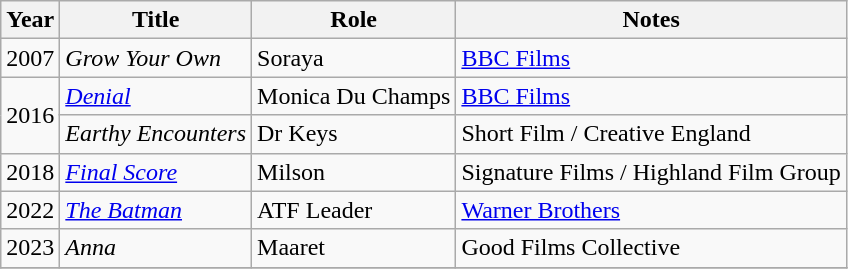<table class="wikitable sortable">
<tr>
<th>Year</th>
<th>Title</th>
<th>Role</th>
<th class="unsortable">Notes</th>
</tr>
<tr>
<td>2007</td>
<td><em>Grow Your Own</em></td>
<td>Soraya</td>
<td><a href='#'>BBC Films</a></td>
</tr>
<tr>
<td rowspan=2>2016</td>
<td><em><a href='#'> Denial</a></em></td>
<td>Monica Du Champs</td>
<td><a href='#'>BBC Films</a></td>
</tr>
<tr>
<td><em>Earthy Encounters</em></td>
<td>Dr Keys</td>
<td>Short Film / Creative England</td>
</tr>
<tr>
<td>2018</td>
<td><em><a href='#'>Final Score</a></em></td>
<td>Milson</td>
<td>Signature Films / Highland Film Group</td>
</tr>
<tr>
<td>2022</td>
<td><em><a href='#'>The Batman</a></em></td>
<td>ATF Leader</td>
<td><a href='#'>Warner Brothers</a></td>
</tr>
<tr>
<td>2023</td>
<td><em>Anna</em></td>
<td>Maaret</td>
<td>Good Films Collective</td>
</tr>
<tr>
</tr>
</table>
